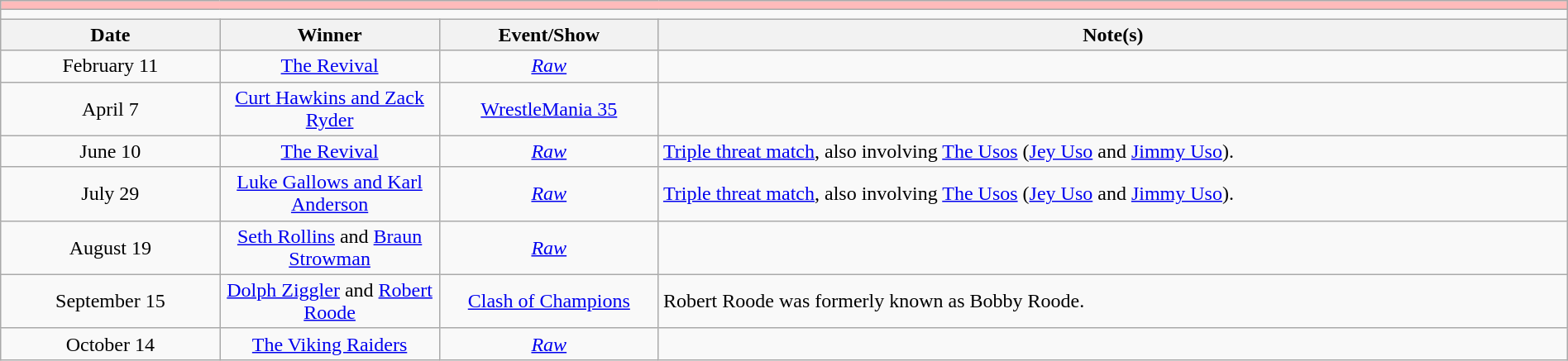<table class="wikitable" style="text-align:center; width:100%;">
<tr style="background:#FBB;">
<td colspan="4"></td>
</tr>
<tr>
<td colspan="4"><strong></strong></td>
</tr>
<tr>
<th width=14%>Date</th>
<th width=14%>Winner</th>
<th width=14%>Event/Show</th>
<th width=58%>Note(s)</th>
</tr>
<tr>
<td>February 11</td>
<td><a href='#'>The Revival</a><br></td>
<td><em><a href='#'>Raw</a></em></td>
<td></td>
</tr>
<tr>
<td>April 7</td>
<td><a href='#'>Curt Hawkins and Zack Ryder</a></td>
<td><a href='#'>WrestleMania 35</a><br></td>
<td></td>
</tr>
<tr>
<td>June 10</td>
<td><a href='#'>The Revival</a><br></td>
<td><em><a href='#'>Raw</a></em></td>
<td align=left><a href='#'>Triple threat match</a>, also involving <a href='#'>The Usos</a> (<a href='#'>Jey Uso</a> and <a href='#'>Jimmy Uso</a>).</td>
</tr>
<tr>
<td>July 29</td>
<td><a href='#'>Luke Gallows and Karl Anderson</a></td>
<td><em><a href='#'>Raw</a></em></td>
<td align=left><a href='#'>Triple threat match</a>, also involving <a href='#'>The Usos</a> (<a href='#'>Jey Uso</a> and <a href='#'>Jimmy Uso</a>).</td>
</tr>
<tr>
<td>August 19</td>
<td><a href='#'>Seth Rollins</a> and <a href='#'>Braun Strowman</a></td>
<td><em><a href='#'>Raw</a></em></td>
<td align=left></td>
</tr>
<tr>
<td>September 15</td>
<td><a href='#'>Dolph Ziggler</a> and <a href='#'>Robert Roode</a></td>
<td><a href='#'>Clash of Champions</a></td>
<td align=left>Robert Roode was formerly known as Bobby Roode.</td>
</tr>
<tr>
<td>October 14</td>
<td><a href='#'>The Viking Raiders</a><br></td>
<td><em><a href='#'>Raw</a></em></td>
<td align=left></td>
</tr>
</table>
